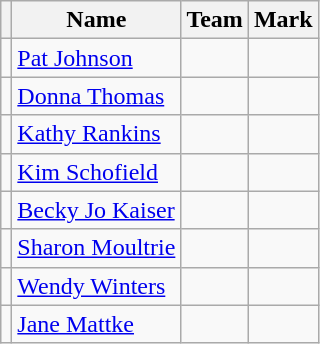<table class=wikitable>
<tr>
<th></th>
<th>Name</th>
<th>Team</th>
<th>Mark</th>
</tr>
<tr>
<td></td>
<td><a href='#'>Pat Johnson</a></td>
<td></td>
<td></td>
</tr>
<tr>
<td></td>
<td><a href='#'>Donna Thomas</a></td>
<td></td>
<td></td>
</tr>
<tr>
<td></td>
<td><a href='#'>Kathy Rankins</a></td>
<td></td>
<td></td>
</tr>
<tr>
<td></td>
<td><a href='#'>Kim Schofield</a></td>
<td></td>
<td></td>
</tr>
<tr>
<td></td>
<td><a href='#'>Becky Jo Kaiser</a></td>
<td></td>
<td></td>
</tr>
<tr>
<td></td>
<td><a href='#'>Sharon Moultrie</a></td>
<td></td>
<td></td>
</tr>
<tr>
<td></td>
<td><a href='#'>Wendy Winters</a></td>
<td></td>
<td></td>
</tr>
<tr>
<td></td>
<td><a href='#'>Jane Mattke</a></td>
<td></td>
<td></td>
</tr>
</table>
